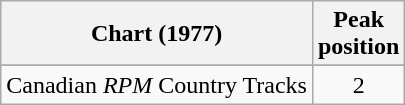<table class="wikitable sortable">
<tr>
<th align="left">Chart (1977)</th>
<th align="center">Peak<br>position</th>
</tr>
<tr>
</tr>
<tr>
<td align="left">Canadian <em>RPM</em> Country Tracks</td>
<td align="center">2</td>
</tr>
</table>
